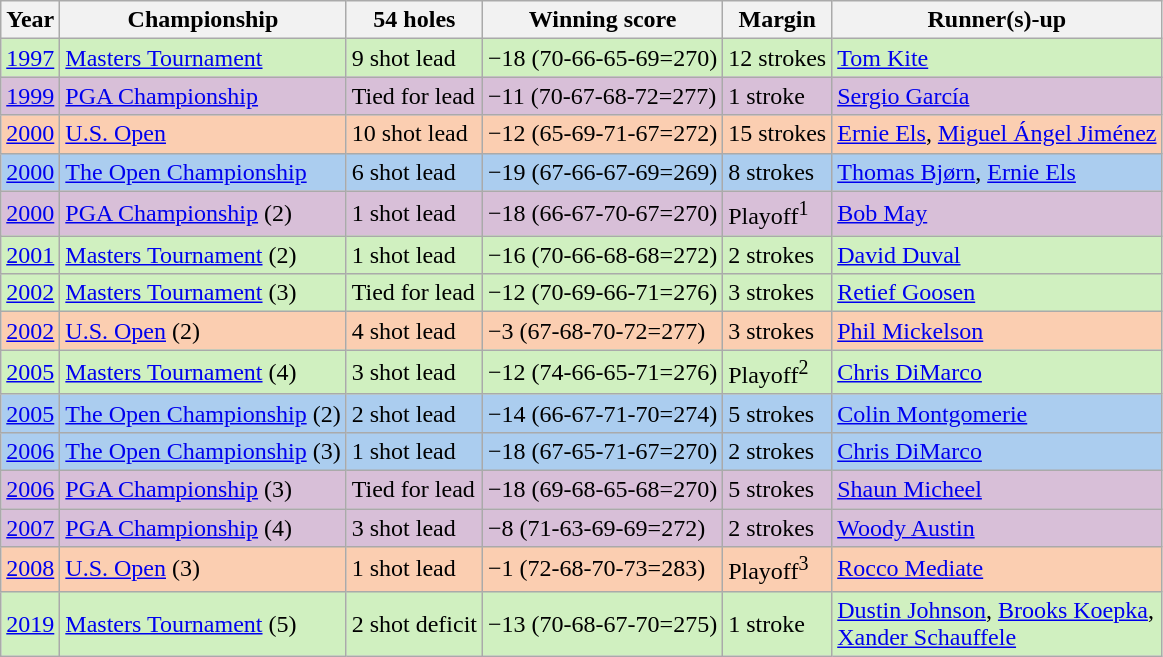<table class="wikitable">
<tr>
<th>Year</th>
<th>Championship</th>
<th>54 holes</th>
<th>Winning score</th>
<th>Margin</th>
<th>Runner(s)-up</th>
</tr>
<tr style="background:#d0f0c0;">
<td><a href='#'>1997</a></td>
<td><a href='#'>Masters Tournament</a></td>
<td>9 shot lead</td>
<td>−18 (70-66-65-69=270)</td>
<td>12 strokes</td>
<td> <a href='#'>Tom Kite</a></td>
</tr>
<tr style="background:#D8BFD8;">
<td><a href='#'>1999</a></td>
<td><a href='#'>PGA Championship</a></td>
<td>Tied for lead</td>
<td>−11 (70-67-68-72=277)</td>
<td>1 stroke</td>
<td> <a href='#'>Sergio García</a></td>
</tr>
<tr style="background:#fbceb1;">
<td><a href='#'>2000</a></td>
<td><a href='#'>U.S. Open</a></td>
<td>10 shot lead</td>
<td>−12 (65-69-71-67=272)</td>
<td>15 strokes</td>
<td> <a href='#'>Ernie Els</a>,  <a href='#'>Miguel Ángel Jiménez</a></td>
</tr>
<tr style="background:#abcdef;">
<td><a href='#'>2000</a></td>
<td><a href='#'>The Open Championship</a></td>
<td>6 shot lead</td>
<td>−19 (67-66-67-69=269)</td>
<td>8 strokes</td>
<td> <a href='#'>Thomas Bjørn</a>,  <a href='#'>Ernie Els</a></td>
</tr>
<tr style="background:#D8BFD8;">
<td><a href='#'>2000</a></td>
<td><a href='#'>PGA Championship</a> (2)</td>
<td>1 shot lead</td>
<td>−18 (66-67-70-67=270)</td>
<td>Playoff<sup>1</sup></td>
<td> <a href='#'>Bob May</a></td>
</tr>
<tr style="background:#d0f0c0;">
<td><a href='#'>2001</a></td>
<td><a href='#'>Masters Tournament</a> (2)</td>
<td>1 shot lead</td>
<td>−16 (70-66-68-68=272)</td>
<td>2 strokes</td>
<td> <a href='#'>David Duval</a></td>
</tr>
<tr style="background:#d0f0c0;">
<td><a href='#'>2002</a></td>
<td><a href='#'>Masters Tournament</a> (3)</td>
<td>Tied for lead</td>
<td>−12 (70-69-66-71=276)</td>
<td>3 strokes</td>
<td> <a href='#'>Retief Goosen</a></td>
</tr>
<tr style="background:#fbceb1;">
<td><a href='#'>2002</a></td>
<td><a href='#'>U.S. Open</a> (2)</td>
<td>4 shot lead</td>
<td>−3 (67-68-70-72=277)</td>
<td>3 strokes</td>
<td> <a href='#'>Phil Mickelson</a></td>
</tr>
<tr style="background:#d0f0c0;">
<td><a href='#'>2005</a></td>
<td><a href='#'>Masters Tournament</a> (4)</td>
<td>3 shot lead</td>
<td>−12 (74-66-65-71=276)</td>
<td>Playoff<sup>2</sup></td>
<td> <a href='#'>Chris DiMarco</a></td>
</tr>
<tr style="background:#abcdef;">
<td><a href='#'>2005</a></td>
<td><a href='#'>The Open Championship</a> (2)</td>
<td>2 shot lead</td>
<td>−14 (66-67-71-70=274)</td>
<td>5 strokes</td>
<td> <a href='#'>Colin Montgomerie</a></td>
</tr>
<tr style="background:#abcdef;">
<td><a href='#'>2006</a></td>
<td><a href='#'>The Open Championship</a> (3)</td>
<td>1 shot lead</td>
<td>−18 (67-65-71-67=270)</td>
<td>2 strokes</td>
<td> <a href='#'>Chris DiMarco</a></td>
</tr>
<tr style="background:#D8BFD8;">
<td><a href='#'>2006</a></td>
<td><a href='#'>PGA Championship</a> (3)</td>
<td>Tied for lead</td>
<td>−18 (69-68-65-68=270)</td>
<td>5 strokes</td>
<td> <a href='#'>Shaun Micheel</a></td>
</tr>
<tr style="background:#D8BFD8;">
<td><a href='#'>2007</a></td>
<td><a href='#'>PGA Championship</a> (4)</td>
<td>3 shot lead</td>
<td>−8 (71-63-69-69=272)</td>
<td>2 strokes</td>
<td> <a href='#'>Woody Austin</a></td>
</tr>
<tr style="background:#fbceb1;">
<td><a href='#'>2008</a></td>
<td><a href='#'>U.S. Open</a> (3)</td>
<td>1 shot lead</td>
<td>−1 (72-68-70-73=283)</td>
<td>Playoff<sup>3</sup></td>
<td> <a href='#'>Rocco Mediate</a></td>
</tr>
<tr style="background:#d0f0c0;">
<td><a href='#'>2019</a></td>
<td><a href='#'>Masters Tournament</a> (5)</td>
<td>2 shot deficit</td>
<td>−13 (70-68-67-70=275)</td>
<td>1 stroke</td>
<td> <a href='#'>Dustin Johnson</a>,  <a href='#'>Brooks Koepka</a>,<br> <a href='#'>Xander Schauffele</a></td>
</tr>
</table>
